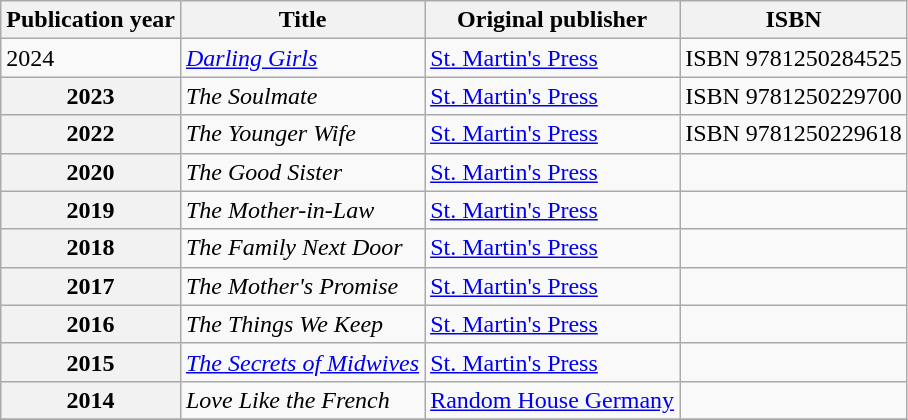<table class="wikitable plainrowheaders sortable">
<tr>
<th scope="col">Publication year</th>
<th scope="col">Title</th>
<th scope="col">Original publisher</th>
<th scope="col">ISBN</th>
</tr>
<tr>
<td>2024</td>
<td><em><a href='#'>Darling Girls</a></em></td>
<td><a href='#'>St. Martin's Press</a></td>
<td>ISBN 9781250284525</td>
</tr>
<tr>
<th scope="row">2023</th>
<td><em>The Soulmate</em></td>
<td><a href='#'>St. Martin's Press</a></td>
<td>ISBN 9781250229700</td>
</tr>
<tr>
<th scope="row">2022</th>
<td><em>The Younger Wife</em></td>
<td><a href='#'>St. Martin's Press</a></td>
<td>ISBN 9781250229618</td>
</tr>
<tr>
<th scope="row">2020</th>
<td><em>The Good Sister</em></td>
<td><a href='#'>St. Martin's Press</a></td>
<td></td>
</tr>
<tr>
<th scope="row">2019</th>
<td><em>The Mother-in-Law</em></td>
<td><a href='#'>St. Martin's Press</a></td>
<td></td>
</tr>
<tr>
<th scope="row">2018</th>
<td><em>The Family Next Door</em></td>
<td><a href='#'>St. Martin's Press</a></td>
<td></td>
</tr>
<tr>
<th scope="row">2017</th>
<td><em>The Mother's Promise</em></td>
<td><a href='#'>St. Martin's Press</a></td>
<td></td>
</tr>
<tr>
<th scope="row">2016</th>
<td><em>The Things We Keep</em></td>
<td><a href='#'>St. Martin's Press</a></td>
<td></td>
</tr>
<tr>
<th scope="row">2015</th>
<td><em><a href='#'>The Secrets of Midwives</a></em></td>
<td><a href='#'>St. Martin's Press</a></td>
<td></td>
</tr>
<tr>
<th scope="row">2014</th>
<td><em>Love Like the French</em></td>
<td><a href='#'>Random House Germany</a></td>
<td></td>
</tr>
<tr>
</tr>
</table>
